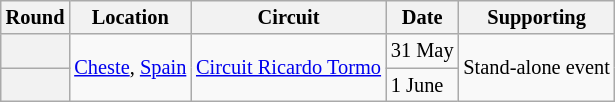<table class="wikitable" style="font-size: 85%;">
<tr>
<th>Round</th>
<th>Location</th>
<th>Circuit</th>
<th>Date</th>
<th>Supporting</th>
</tr>
<tr>
<th></th>
<td rowspan=2> <a href='#'>Cheste</a>, <a href='#'>Spain</a></td>
<td rowspan=2><a href='#'>Circuit Ricardo Tormo</a></td>
<td>31 May</td>
<td rowspan=2>Stand-alone event</td>
</tr>
<tr>
<th></th>
<td>1 June</td>
</tr>
</table>
